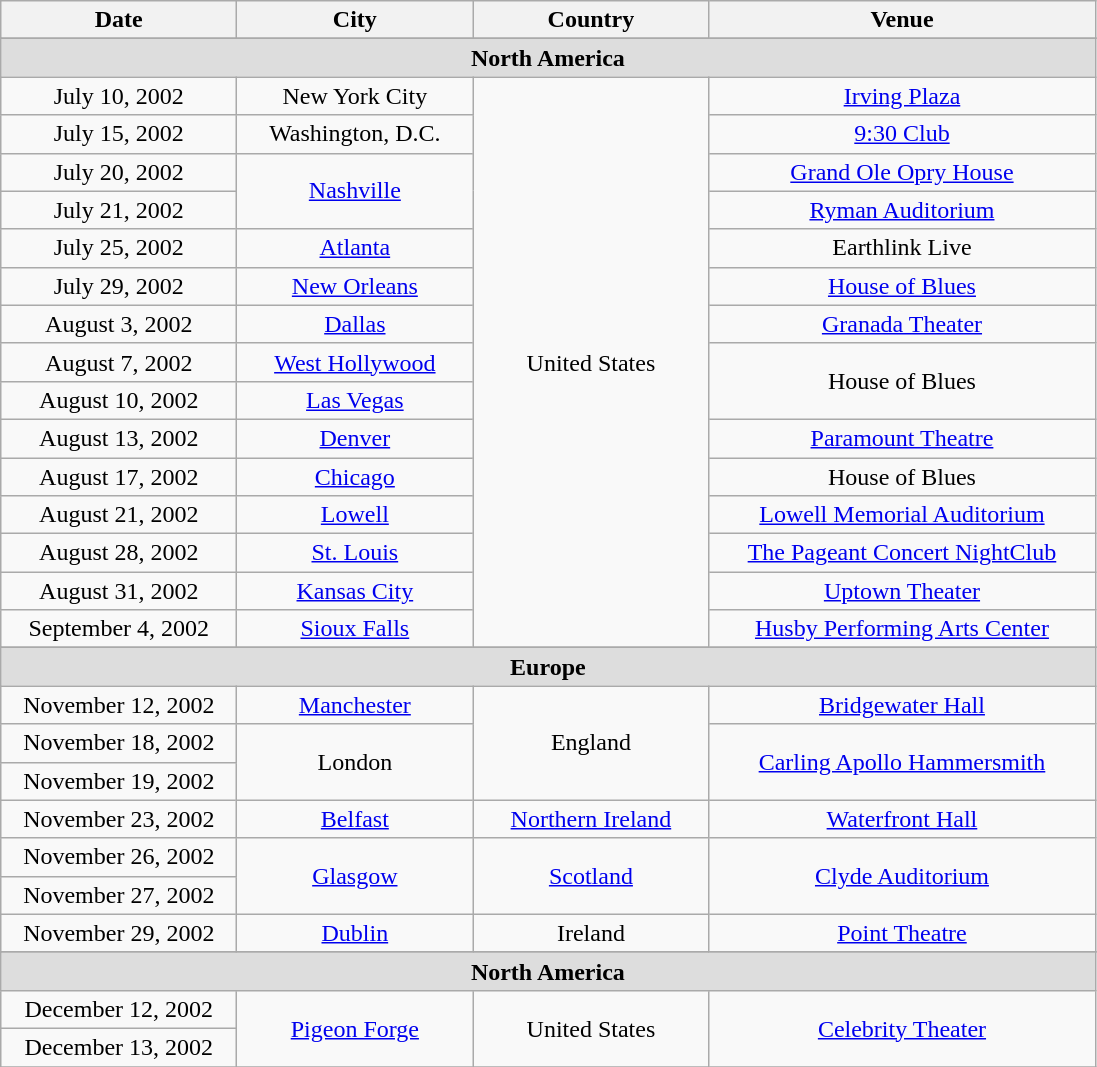<table class="wikitable" style="text-align:center">
<tr>
<th style="width:150px;">Date</th>
<th style="width:150px;">City</th>
<th style="width:150px;">Country</th>
<th style="width:250px;">Venue</th>
</tr>
<tr>
</tr>
<tr style="background:#ddd;">
<td colspan="4" style="text-align:center;"><strong>North America</strong></td>
</tr>
<tr>
<td>July 10, 2002</td>
<td>New York City</td>
<td rowspan="15">United States</td>
<td><a href='#'>Irving Plaza</a></td>
</tr>
<tr>
<td>July 15, 2002</td>
<td>Washington, D.C.</td>
<td><a href='#'>9:30 Club</a></td>
</tr>
<tr>
<td>July 20, 2002</td>
<td rowspan="2"><a href='#'>Nashville</a></td>
<td><a href='#'>Grand Ole Opry House</a></td>
</tr>
<tr>
<td>July 21, 2002</td>
<td><a href='#'>Ryman Auditorium</a></td>
</tr>
<tr>
<td>July 25, 2002</td>
<td><a href='#'>Atlanta</a></td>
<td>Earthlink Live</td>
</tr>
<tr>
<td>July 29, 2002</td>
<td><a href='#'>New Orleans</a></td>
<td><a href='#'>House of Blues</a></td>
</tr>
<tr>
<td>August 3, 2002</td>
<td><a href='#'>Dallas</a></td>
<td><a href='#'>Granada Theater</a></td>
</tr>
<tr>
<td>August 7, 2002</td>
<td><a href='#'>West Hollywood</a></td>
<td rowspan="2">House of Blues</td>
</tr>
<tr>
<td>August 10, 2002</td>
<td><a href='#'>Las Vegas</a></td>
</tr>
<tr>
<td>August 13, 2002</td>
<td><a href='#'>Denver</a></td>
<td><a href='#'>Paramount Theatre</a></td>
</tr>
<tr>
<td>August 17, 2002</td>
<td><a href='#'>Chicago</a></td>
<td>House of Blues</td>
</tr>
<tr>
<td>August 21, 2002</td>
<td><a href='#'>Lowell</a></td>
<td><a href='#'>Lowell Memorial Auditorium</a></td>
</tr>
<tr>
<td>August 28, 2002</td>
<td><a href='#'>St. Louis</a></td>
<td><a href='#'>The Pageant Concert NightClub</a></td>
</tr>
<tr>
<td>August 31, 2002</td>
<td><a href='#'>Kansas City</a></td>
<td><a href='#'>Uptown Theater</a></td>
</tr>
<tr>
<td>September 4, 2002</td>
<td><a href='#'>Sioux Falls</a></td>
<td><a href='#'>Husby Performing Arts Center</a></td>
</tr>
<tr>
</tr>
<tr style="background:#ddd;">
<td colspan="4" style="text-align:center;"><strong>Europe</strong></td>
</tr>
<tr>
<td>November 12, 2002</td>
<td><a href='#'>Manchester</a></td>
<td rowspan="3">England</td>
<td><a href='#'>Bridgewater Hall</a></td>
</tr>
<tr>
<td>November 18, 2002</td>
<td rowspan="2">London</td>
<td rowspan="2"><a href='#'>Carling Apollo Hammersmith</a></td>
</tr>
<tr>
<td>November 19, 2002</td>
</tr>
<tr>
<td>November 23, 2002</td>
<td><a href='#'>Belfast</a></td>
<td><a href='#'>Northern Ireland</a></td>
<td><a href='#'>Waterfront Hall</a></td>
</tr>
<tr>
<td>November 26, 2002</td>
<td rowspan="2"><a href='#'>Glasgow</a></td>
<td rowspan="2"><a href='#'>Scotland</a></td>
<td rowspan="2"><a href='#'>Clyde Auditorium</a></td>
</tr>
<tr>
<td>November 27, 2002</td>
</tr>
<tr>
<td>November 29, 2002</td>
<td><a href='#'>Dublin</a></td>
<td>Ireland</td>
<td><a href='#'>Point Theatre</a></td>
</tr>
<tr>
</tr>
<tr style="background:#ddd;">
<td colspan="4" style="text-align:center;"><strong>North America</strong></td>
</tr>
<tr>
<td>December 12, 2002</td>
<td rowspan="2"><a href='#'>Pigeon Forge</a></td>
<td rowspan="2">United States</td>
<td rowspan="2"><a href='#'>Celebrity Theater</a></td>
</tr>
<tr>
<td>December 13, 2002</td>
</tr>
<tr>
</tr>
</table>
